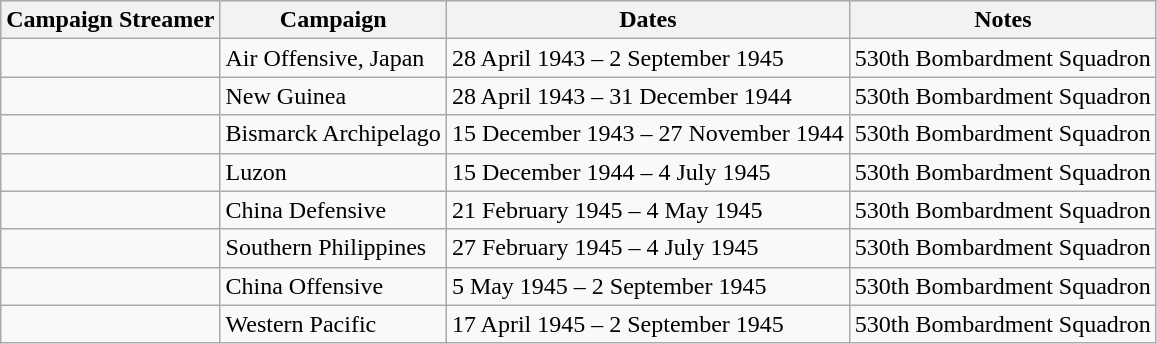<table class="wikitable">
<tr style="background:#efefef;">
<th>Campaign Streamer</th>
<th>Campaign</th>
<th>Dates</th>
<th>Notes</th>
</tr>
<tr>
<td></td>
<td>Air Offensive, Japan</td>
<td>28 April 1943 – 2 September 1945</td>
<td>530th Bombardment Squadron</td>
</tr>
<tr>
<td></td>
<td>New Guinea</td>
<td>28 April 1943 – 31 December 1944</td>
<td>530th Bombardment Squadron</td>
</tr>
<tr>
<td></td>
<td>Bismarck Archipelago</td>
<td>15 December 1943 – 27 November 1944</td>
<td>530th Bombardment Squadron</td>
</tr>
<tr>
<td></td>
<td>Luzon</td>
<td>15 December 1944 – 4 July 1945</td>
<td>530th Bombardment Squadron</td>
</tr>
<tr>
<td></td>
<td>China Defensive</td>
<td>21 February 1945 – 4 May 1945</td>
<td>530th Bombardment Squadron</td>
</tr>
<tr>
<td></td>
<td>Southern Philippines</td>
<td>27 February 1945 – 4 July 1945</td>
<td>530th Bombardment Squadron</td>
</tr>
<tr>
<td></td>
<td>China Offensive</td>
<td>5 May 1945 – 2 September 1945</td>
<td>530th Bombardment Squadron</td>
</tr>
<tr>
<td></td>
<td>Western Pacific</td>
<td>17 April 1945 – 2 September 1945</td>
<td>530th Bombardment Squadron</td>
</tr>
</table>
